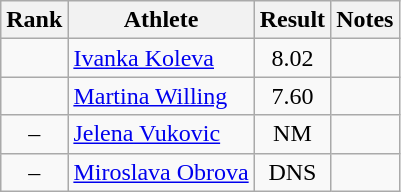<table class="wikitable sortable" style="text-align:center">
<tr>
<th>Rank</th>
<th>Athlete</th>
<th>Result</th>
<th>Notes</th>
</tr>
<tr>
<td></td>
<td style="text-align:left"><a href='#'>Ivanka Koleva</a><br></td>
<td>8.02</td>
<td></td>
</tr>
<tr>
<td></td>
<td style="text-align:left"><a href='#'>Martina Willing</a><br></td>
<td>7.60</td>
<td></td>
</tr>
<tr>
<td>–</td>
<td style="text-align:left"><a href='#'>Jelena Vukovic</a><br></td>
<td>NM</td>
<td></td>
</tr>
<tr>
<td>–</td>
<td style="text-align:left"><a href='#'>Miroslava Obrova</a><br></td>
<td>DNS</td>
<td></td>
</tr>
</table>
